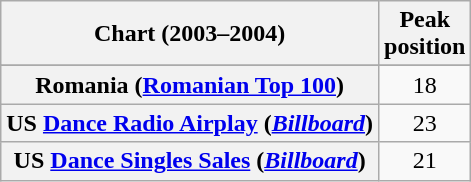<table class="wikitable sortable plainrowheaders" style="text-align:center">
<tr>
<th scope="col">Chart (2003–2004)</th>
<th scope="col">Peak<br>position</th>
</tr>
<tr>
</tr>
<tr>
<th scope="row">Romania (<a href='#'>Romanian Top 100</a>)</th>
<td>18</td>
</tr>
<tr>
<th scope="row">US <a href='#'>Dance Radio Airplay</a> (<em><a href='#'>Billboard</a></em>)</th>
<td>23</td>
</tr>
<tr>
<th scope="row">US <a href='#'>Dance Singles Sales</a> (<em><a href='#'>Billboard</a></em>)</th>
<td>21</td>
</tr>
</table>
